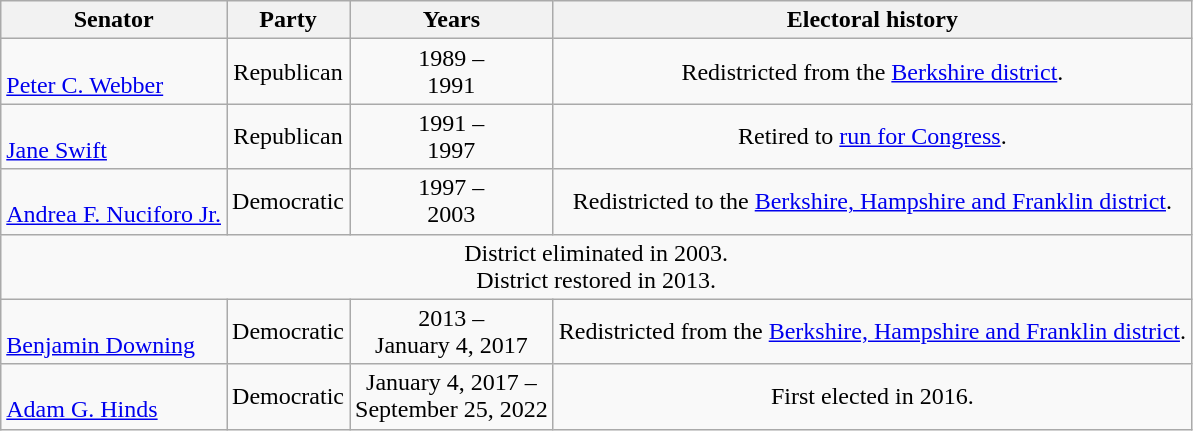<table class=wikitable style="text-align:center">
<tr>
<th>Senator</th>
<th>Party</th>
<th>Years</th>
<th>Electoral history</th>
</tr>
<tr>
<td align=left nowrap><br><a href='#'>Peter C. Webber</a></td>
<td>Republican</td>
<td>1989 –<br>1991</td>
<td>Redistricted from the <a href='#'>Berkshire district</a>.</td>
</tr>
<tr>
<td align=left nowrap><br><a href='#'>Jane Swift</a></td>
<td>Republican</td>
<td>1991 –<br>1997</td>
<td>Retired to <a href='#'>run for Congress</a>.</td>
</tr>
<tr>
<td align=left nowrap><br><a href='#'>Andrea F. Nuciforo Jr.</a></td>
<td>Democratic</td>
<td>1997 –<br>2003</td>
<td>Redistricted to the <a href='#'>Berkshire, Hampshire and Franklin district</a>.</td>
</tr>
<tr>
<td colspan=4>District eliminated in 2003.<br>District restored in 2013.</td>
</tr>
<tr>
<td align=left nowrap><br><a href='#'>Benjamin Downing</a></td>
<td>Democratic</td>
<td>2013 –<br>January 4, 2017</td>
<td>Redistricted from the <a href='#'>Berkshire, Hampshire and Franklin district</a>.</td>
</tr>
<tr>
<td align=left nowrap><br><a href='#'>Adam G. Hinds</a></td>
<td>Democratic</td>
<td>January 4, 2017 –<br>September 25, 2022</td>
<td>First elected in 2016.</td>
</tr>
</table>
